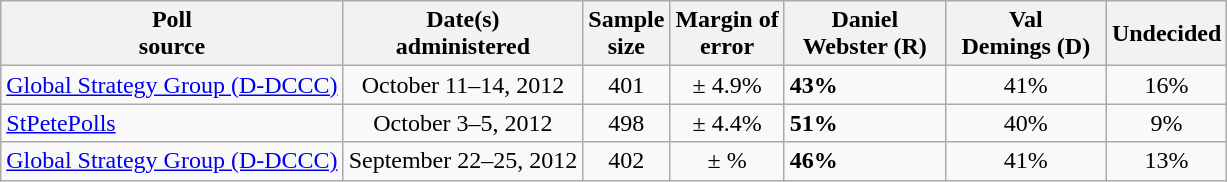<table class="wikitable">
<tr>
<th>Poll<br>source</th>
<th>Date(s)<br>administered</th>
<th>Sample<br>size</th>
<th>Margin of<br>error</th>
<th style="width:100px;">Daniel<br>Webster (R)</th>
<th style="width:100px;">Val<br>Demings (D)</th>
<th>Undecided</th>
</tr>
<tr>
<td><a href='#'>Global Strategy Group (D-DCCC)</a></td>
<td align=center>October 11–14, 2012</td>
<td align=center>401</td>
<td align=center>± 4.9%</td>
<td><strong>43%</strong></td>
<td align=center>41%</td>
<td align=center>16%</td>
</tr>
<tr>
<td><a href='#'>StPetePolls</a></td>
<td align=center>October 3–5, 2012</td>
<td align=center>498</td>
<td align=center>± 4.4%</td>
<td><strong>51%</strong></td>
<td align=center>40%</td>
<td align=center>9%</td>
</tr>
<tr>
<td><a href='#'>Global Strategy Group (D-DCCC)</a></td>
<td align=center>September 22–25, 2012</td>
<td align=center>402</td>
<td align=center>± %</td>
<td><strong>46%</strong></td>
<td align=center>41%</td>
<td align=center>13%</td>
</tr>
</table>
